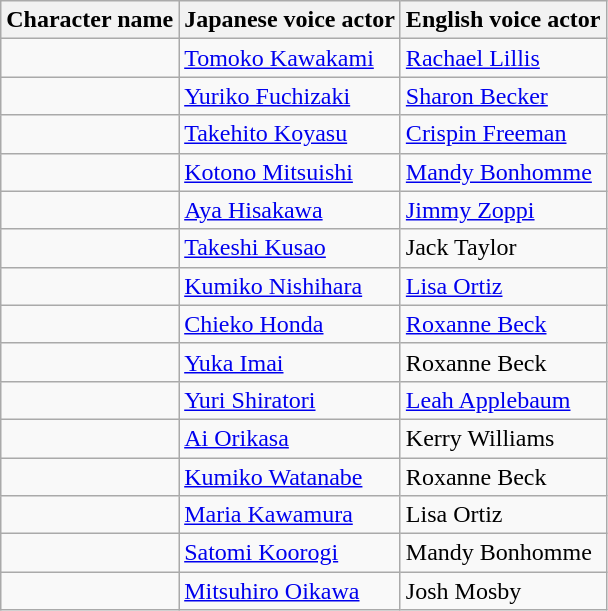<table class="wikitable">
<tr>
<th>Character name</th>
<th>Japanese voice actor</th>
<th>English voice actor</th>
</tr>
<tr>
<td></td>
<td><a href='#'>Tomoko Kawakami</a></td>
<td><a href='#'>Rachael Lillis</a></td>
</tr>
<tr>
<td></td>
<td><a href='#'>Yuriko Fuchizaki</a></td>
<td><a href='#'>Sharon Becker</a></td>
</tr>
<tr>
<td></td>
<td><a href='#'>Takehito Koyasu</a></td>
<td><a href='#'>Crispin Freeman</a></td>
</tr>
<tr>
<td></td>
<td><a href='#'>Kotono Mitsuishi</a></td>
<td><a href='#'>Mandy Bonhomme</a></td>
</tr>
<tr>
<td></td>
<td><a href='#'>Aya Hisakawa</a></td>
<td><a href='#'>Jimmy Zoppi</a></td>
</tr>
<tr>
<td></td>
<td><a href='#'>Takeshi Kusao</a></td>
<td>Jack Taylor</td>
</tr>
<tr>
<td></td>
<td><a href='#'>Kumiko Nishihara</a></td>
<td><a href='#'>Lisa Ortiz</a></td>
</tr>
<tr>
<td></td>
<td><a href='#'>Chieko Honda</a></td>
<td><a href='#'>Roxanne Beck</a></td>
</tr>
<tr>
<td></td>
<td><a href='#'>Yuka Imai</a></td>
<td>Roxanne Beck</td>
</tr>
<tr>
<td></td>
<td><a href='#'>Yuri Shiratori</a></td>
<td><a href='#'>Leah Applebaum</a></td>
</tr>
<tr>
<td></td>
<td><a href='#'>Ai Orikasa</a></td>
<td>Kerry Williams</td>
</tr>
<tr>
<td></td>
<td><a href='#'>Kumiko Watanabe</a></td>
<td>Roxanne Beck</td>
</tr>
<tr>
<td></td>
<td><a href='#'>Maria Kawamura</a></td>
<td>Lisa Ortiz</td>
</tr>
<tr>
<td></td>
<td><a href='#'>Satomi Koorogi</a></td>
<td>Mandy Bonhomme</td>
</tr>
<tr>
<td></td>
<td><a href='#'>Mitsuhiro Oikawa</a></td>
<td>Josh Mosby</td>
</tr>
</table>
